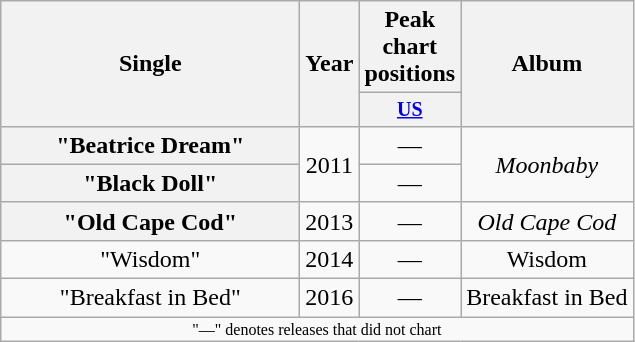<table class="wikitable plainrowheaders" style="text-align:center;">
<tr>
<th rowspan="2" style="width:12em;">Single</th>
<th rowspan="2">Year</th>
<th colspan="1.75">Peak chart positions</th>
<th rowspan="2">Album</th>
</tr>
<tr style="font-size:smaller;">
<th width="35"><a href='#'>US</a></th>
</tr>
<tr>
<th scope="row">"Beatrice Dream"</th>
<td rowspan="2">2011</td>
<td>—</td>
<td rowspan="2"><em>Moonbaby</em></td>
</tr>
<tr>
<th scope="row">"Black Doll"</th>
<td>—</td>
</tr>
<tr>
<th scope="row">"Old Cape Cod"</th>
<td rowspan="1">2013</td>
<td>—</td>
<td rowspan="1"><em>Old Cape Cod</em></td>
</tr>
<tr>
<td>"Wisdom"</td>
<td>2014</td>
<td>—</td>
<td>Wisdom</td>
</tr>
<tr>
<td>"Breakfast in Bed"</td>
<td>2016</td>
<td>—</td>
<td>Breakfast in Bed</td>
</tr>
<tr>
<td colspan="4" style="font-size:8pt">"—" denotes releases that did not chart</td>
</tr>
</table>
